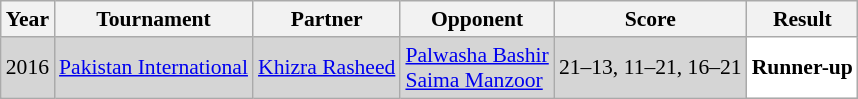<table class="sortable wikitable" style="font-size: 90%;">
<tr>
<th>Year</th>
<th>Tournament</th>
<th>Partner</th>
<th>Opponent</th>
<th>Score</th>
<th>Result</th>
</tr>
<tr style="background:#D5D5D5">
<td align="center">2016</td>
<td align="left"><a href='#'>Pakistan International</a></td>
<td align="left"> <a href='#'>Khizra Rasheed</a></td>
<td align="left"> <a href='#'>Palwasha Bashir</a> <br>  <a href='#'>Saima Manzoor</a></td>
<td align="left">21–13, 11–21, 16–21</td>
<td style="text-align:left; background:white"> <strong>Runner-up</strong></td>
</tr>
</table>
